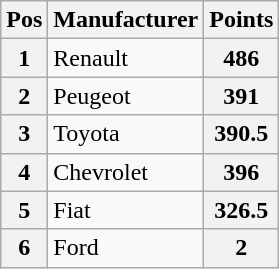<table class="wikitable">
<tr>
<th>Pos</th>
<th>Manufacturer</th>
<th>Points</th>
</tr>
<tr>
<th>1</th>
<td>Renault</td>
<th>486</th>
</tr>
<tr>
<th>2</th>
<td>Peugeot</td>
<th>391</th>
</tr>
<tr>
<th>3</th>
<td>Toyota</td>
<th>390.5</th>
</tr>
<tr>
<th>4</th>
<td>Chevrolet</td>
<th>396</th>
</tr>
<tr>
<th>5</th>
<td>Fiat</td>
<th>326.5</th>
</tr>
<tr>
<th>6</th>
<td>Ford</td>
<th>2</th>
</tr>
</table>
